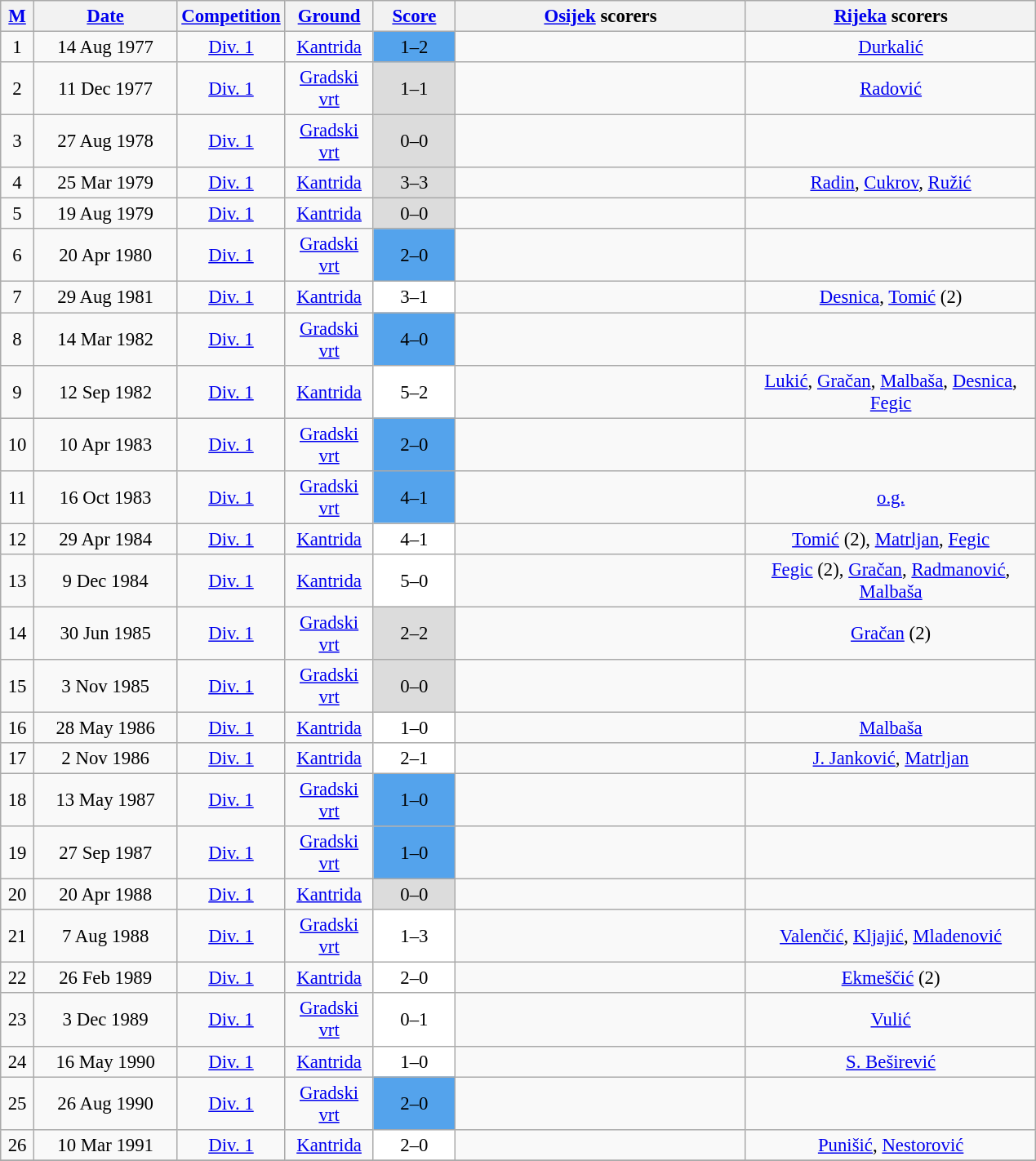<table class="wikitable sortable" style="text-align: center; font-size:95%;">
<tr>
<th width="20"><a href='#'>M</a></th>
<th width="110"><a href='#'>Date</a></th>
<th width="45"><a href='#'>Competition</a></th>
<th width="65"><a href='#'>Ground</a></th>
<th width="60"><a href='#'>Score</a></th>
<th width="230"><a href='#'>Osijek</a> scorers</th>
<th width="230"><a href='#'>Rijeka</a> scorers</th>
</tr>
<tr>
<td>1</td>
<td>14 Aug 1977</td>
<td><a href='#'>Div. 1</a></td>
<td><a href='#'>Kantrida</a></td>
<td style="background-color:#54A3EC">1–2</td>
<td></td>
<td><a href='#'>Durkalić</a></td>
</tr>
<tr>
<td>2</td>
<td>11 Dec 1977</td>
<td><a href='#'>Div. 1</a></td>
<td><a href='#'>Gradski vrt</a></td>
<td style="background-color:#DCDCDC">1–1</td>
<td></td>
<td><a href='#'>Radović</a></td>
</tr>
<tr>
<td>3</td>
<td>27 Aug 1978</td>
<td><a href='#'>Div. 1</a></td>
<td><a href='#'>Gradski vrt</a></td>
<td style="background-color:#DCDCDC">0–0</td>
<td></td>
<td></td>
</tr>
<tr>
<td>4</td>
<td>25 Mar 1979</td>
<td><a href='#'>Div. 1</a></td>
<td><a href='#'>Kantrida</a></td>
<td style="background-color:#DCDCDC">3–3</td>
<td></td>
<td><a href='#'>Radin</a>, <a href='#'>Cukrov</a>, <a href='#'>Ružić</a></td>
</tr>
<tr>
<td>5</td>
<td>19 Aug 1979</td>
<td><a href='#'>Div. 1</a></td>
<td><a href='#'>Kantrida</a></td>
<td style="background-color:#DCDCDC">0–0</td>
<td></td>
<td></td>
</tr>
<tr>
<td>6</td>
<td>20 Apr 1980</td>
<td><a href='#'>Div. 1</a></td>
<td><a href='#'>Gradski vrt</a></td>
<td style="background-color:#54A3EC">2–0</td>
<td></td>
<td></td>
</tr>
<tr>
<td>7</td>
<td>29 Aug 1981</td>
<td><a href='#'>Div. 1</a></td>
<td><a href='#'>Kantrida</a></td>
<td style="background-color:#FFFFFF">3–1</td>
<td></td>
<td><a href='#'>Desnica</a>, <a href='#'>Tomić</a> (2)</td>
</tr>
<tr>
<td>8</td>
<td>14 Mar 1982</td>
<td><a href='#'>Div. 1</a></td>
<td><a href='#'>Gradski vrt</a></td>
<td style="background-color:#54A3EC">4–0</td>
<td></td>
<td></td>
</tr>
<tr>
<td>9</td>
<td>12 Sep 1982</td>
<td><a href='#'>Div. 1</a></td>
<td><a href='#'>Kantrida</a></td>
<td style="background-color:#FFFFFF">5–2</td>
<td></td>
<td><a href='#'>Lukić</a>, <a href='#'>Gračan</a>, <a href='#'>Malbaša</a>, <a href='#'>Desnica</a>, <a href='#'>Fegic</a></td>
</tr>
<tr>
<td>10</td>
<td>10 Apr 1983</td>
<td><a href='#'>Div. 1</a></td>
<td><a href='#'>Gradski vrt</a></td>
<td style="background-color:#54A3EC">2–0</td>
<td></td>
<td></td>
</tr>
<tr>
<td>11</td>
<td>16 Oct 1983</td>
<td><a href='#'>Div. 1</a></td>
<td><a href='#'>Gradski vrt</a></td>
<td style="background-color:#54A3EC">4–1</td>
<td></td>
<td><a href='#'>o.g.</a></td>
</tr>
<tr>
<td>12</td>
<td>29 Apr 1984</td>
<td><a href='#'>Div. 1</a></td>
<td><a href='#'>Kantrida</a></td>
<td style="background-color:#FFFFFF">4–1</td>
<td></td>
<td><a href='#'>Tomić</a> (2), <a href='#'>Matrljan</a>, <a href='#'>Fegic</a></td>
</tr>
<tr>
<td>13</td>
<td>9 Dec 1984</td>
<td><a href='#'>Div. 1</a></td>
<td><a href='#'>Kantrida</a></td>
<td style="background-color:#FFFFFF">5–0</td>
<td></td>
<td><a href='#'>Fegic</a> (2), <a href='#'>Gračan</a>, <a href='#'>Radmanović</a>, <a href='#'>Malbaša</a></td>
</tr>
<tr>
<td>14</td>
<td>30 Jun 1985</td>
<td><a href='#'>Div. 1</a></td>
<td><a href='#'>Gradski vrt</a></td>
<td style="background-color:#DCDCDC">2–2</td>
<td></td>
<td><a href='#'>Gračan</a> (2)</td>
</tr>
<tr>
<td>15</td>
<td>3 Nov 1985</td>
<td><a href='#'>Div. 1</a></td>
<td><a href='#'>Gradski vrt</a></td>
<td style="background-color:#DCDCDC">0–0</td>
<td></td>
<td></td>
</tr>
<tr>
<td>16</td>
<td>28 May 1986</td>
<td><a href='#'>Div. 1</a></td>
<td><a href='#'>Kantrida</a></td>
<td style="background-color:#FFFFFF">1–0</td>
<td></td>
<td><a href='#'>Malbaša</a></td>
</tr>
<tr>
<td>17</td>
<td>2 Nov 1986</td>
<td><a href='#'>Div. 1</a></td>
<td><a href='#'>Kantrida</a></td>
<td style="background-color:#FFFFFF">2–1</td>
<td></td>
<td><a href='#'>J. Janković</a>, <a href='#'>Matrljan</a></td>
</tr>
<tr>
<td>18</td>
<td>13 May 1987</td>
<td><a href='#'>Div. 1</a></td>
<td><a href='#'>Gradski vrt</a></td>
<td style="background-color:#54A3EC">1–0</td>
<td></td>
<td></td>
</tr>
<tr>
<td>19</td>
<td>27 Sep 1987</td>
<td><a href='#'>Div. 1</a></td>
<td><a href='#'>Gradski vrt</a></td>
<td style="background-color:#54A3EC">1–0</td>
<td></td>
<td></td>
</tr>
<tr>
<td>20</td>
<td>20 Apr 1988</td>
<td><a href='#'>Div. 1</a></td>
<td><a href='#'>Kantrida</a></td>
<td style="background-color:#DCDCDC">0–0</td>
<td></td>
<td></td>
</tr>
<tr>
<td>21</td>
<td>7 Aug 1988</td>
<td><a href='#'>Div. 1</a></td>
<td><a href='#'>Gradski vrt</a></td>
<td style="background-color:#FFFFFF">1–3</td>
<td></td>
<td><a href='#'>Valenčić</a>, <a href='#'>Kljajić</a>, <a href='#'>Mladenović</a></td>
</tr>
<tr>
<td>22</td>
<td>26 Feb 1989</td>
<td><a href='#'>Div. 1</a></td>
<td><a href='#'>Kantrida</a></td>
<td style="background-color:#FFFFFF">2–0</td>
<td></td>
<td><a href='#'>Ekmeščić</a> (2)</td>
</tr>
<tr>
<td>23</td>
<td>3 Dec 1989</td>
<td><a href='#'>Div. 1</a></td>
<td><a href='#'>Gradski vrt</a></td>
<td style="background-color:#FFFFFF">0–1</td>
<td></td>
<td><a href='#'>Vulić</a></td>
</tr>
<tr>
<td>24</td>
<td>16 May 1990</td>
<td><a href='#'>Div. 1</a></td>
<td><a href='#'>Kantrida</a></td>
<td style="background-color:#FFFFFF">1–0</td>
<td></td>
<td><a href='#'>S. Beširević</a></td>
</tr>
<tr>
<td>25</td>
<td>26 Aug 1990</td>
<td><a href='#'>Div. 1</a></td>
<td><a href='#'>Gradski vrt</a></td>
<td style="background-color:#54A3EC">2–0</td>
<td></td>
<td></td>
</tr>
<tr>
<td>26</td>
<td>10 Mar 1991</td>
<td><a href='#'>Div. 1</a></td>
<td><a href='#'>Kantrida</a></td>
<td style="background-color:#FFFFFF">2–0</td>
<td></td>
<td><a href='#'>Punišić</a>, <a href='#'>Nestorović</a></td>
</tr>
<tr>
</tr>
</table>
